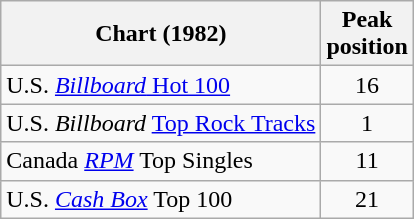<table class="wikitable sortable">
<tr>
<th>Chart (1982)</th>
<th>Peak<br>position</th>
</tr>
<tr>
<td>U.S. <a href='#'><em>Billboard</em> Hot 100</a></td>
<td align="center">16</td>
</tr>
<tr>
<td>U.S. <em>Billboard</em> <a href='#'>Top Rock Tracks</a></td>
<td align="center">1</td>
</tr>
<tr>
<td>Canada <em><a href='#'>RPM</a></em> Top Singles</td>
<td align="center">11</td>
</tr>
<tr>
<td>U.S. <a href='#'><em>Cash Box</em></a> Top 100</td>
<td align="center">21</td>
</tr>
</table>
